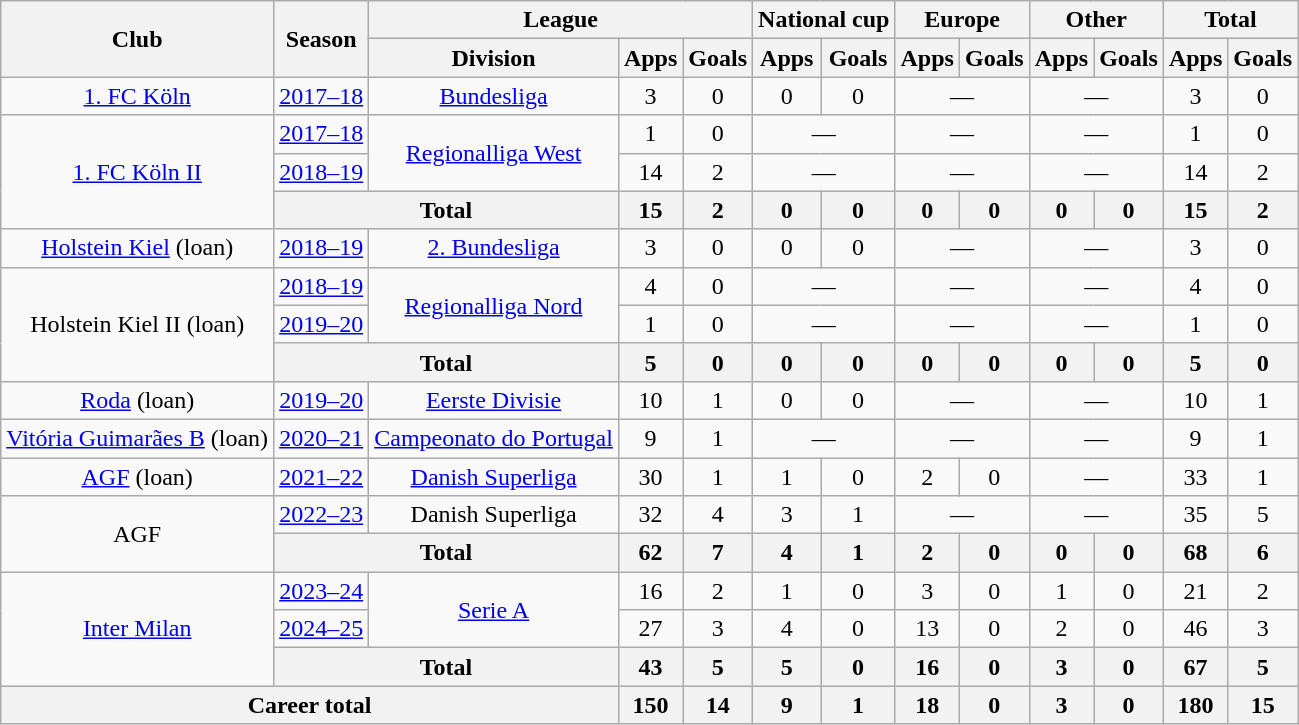<table class="wikitable" style="text-align:center">
<tr>
<th rowspan="2">Club</th>
<th rowspan="2">Season</th>
<th colspan="3">League</th>
<th colspan="2">National cup</th>
<th colspan="2">Europe</th>
<th colspan="2">Other</th>
<th colspan="2">Total</th>
</tr>
<tr>
<th>Division</th>
<th>Apps</th>
<th>Goals</th>
<th>Apps</th>
<th>Goals</th>
<th>Apps</th>
<th>Goals</th>
<th>Apps</th>
<th>Goals</th>
<th>Apps</th>
<th>Goals</th>
</tr>
<tr>
<td><a href='#'>1. FC Köln</a></td>
<td><a href='#'>2017–18</a></td>
<td><a href='#'>Bundesliga</a></td>
<td>3</td>
<td>0</td>
<td>0</td>
<td>0</td>
<td colspan="2">—</td>
<td colspan="2">—</td>
<td>3</td>
<td>0</td>
</tr>
<tr>
<td rowspan="3"><a href='#'>1. FC Köln II</a></td>
<td><a href='#'>2017–18</a></td>
<td rowspan="2"><a href='#'>Regionalliga West</a></td>
<td>1</td>
<td>0</td>
<td colspan="2">—</td>
<td colspan="2">—</td>
<td colspan="2">—</td>
<td>1</td>
<td>0</td>
</tr>
<tr>
<td><a href='#'>2018–19</a></td>
<td>14</td>
<td>2</td>
<td colspan="2">—</td>
<td colspan="2">—</td>
<td colspan="2">—</td>
<td>14</td>
<td>2</td>
</tr>
<tr>
<th colspan="2">Total</th>
<th>15</th>
<th>2</th>
<th>0</th>
<th>0</th>
<th>0</th>
<th>0</th>
<th>0</th>
<th>0</th>
<th>15</th>
<th>2</th>
</tr>
<tr>
<td><a href='#'>Holstein Kiel</a> (loan)</td>
<td><a href='#'>2018–19</a></td>
<td><a href='#'>2. Bundesliga</a></td>
<td>3</td>
<td>0</td>
<td>0</td>
<td>0</td>
<td colspan="2">—</td>
<td colspan="2">—</td>
<td>3</td>
<td>0</td>
</tr>
<tr>
<td rowspan="3">Holstein Kiel II (loan)</td>
<td><a href='#'>2018–19</a></td>
<td rowspan="2"><a href='#'>Regionalliga Nord</a></td>
<td>4</td>
<td>0</td>
<td colspan="2">—</td>
<td colspan="2">—</td>
<td colspan="2">—</td>
<td>4</td>
<td>0</td>
</tr>
<tr>
<td><a href='#'>2019–20</a></td>
<td>1</td>
<td>0</td>
<td colspan="2">—</td>
<td colspan="2">—</td>
<td colspan="2">—</td>
<td>1</td>
<td>0</td>
</tr>
<tr>
<th colspan="2">Total</th>
<th>5</th>
<th>0</th>
<th>0</th>
<th>0</th>
<th>0</th>
<th>0</th>
<th>0</th>
<th>0</th>
<th>5</th>
<th>0</th>
</tr>
<tr>
<td><a href='#'>Roda</a> (loan)</td>
<td><a href='#'>2019–20</a></td>
<td><a href='#'>Eerste Divisie</a></td>
<td>10</td>
<td>1</td>
<td>0</td>
<td>0</td>
<td colspan="2">—</td>
<td colspan="2">—</td>
<td>10</td>
<td>1</td>
</tr>
<tr>
<td><a href='#'>Vitória Guimarães B</a> (loan)</td>
<td><a href='#'>2020–21</a></td>
<td><a href='#'>Campeonato do Portugal</a></td>
<td>9</td>
<td>1</td>
<td colspan="2">—</td>
<td colspan="2">—</td>
<td colspan="2">—</td>
<td>9</td>
<td>1</td>
</tr>
<tr>
<td><a href='#'>AGF</a> (loan)</td>
<td><a href='#'>2021–22</a></td>
<td><a href='#'>Danish Superliga</a></td>
<td>30</td>
<td>1</td>
<td>1</td>
<td>0</td>
<td>2</td>
<td>0</td>
<td colspan="2">—</td>
<td>33</td>
<td>1</td>
</tr>
<tr>
<td rowspan="2">AGF</td>
<td><a href='#'>2022–23</a></td>
<td>Danish Superliga</td>
<td>32</td>
<td>4</td>
<td>3</td>
<td>1</td>
<td colspan="2">—</td>
<td colspan="2">—</td>
<td>35</td>
<td>5</td>
</tr>
<tr>
<th colspan="2">Total</th>
<th>62</th>
<th>7</th>
<th>4</th>
<th>1</th>
<th>2</th>
<th>0</th>
<th>0</th>
<th>0</th>
<th>68</th>
<th>6</th>
</tr>
<tr>
<td rowspan="3"><a href='#'>Inter Milan</a></td>
<td><a href='#'>2023–24</a></td>
<td rowspan="2"><a href='#'>Serie A</a></td>
<td>16</td>
<td>2</td>
<td>1</td>
<td>0</td>
<td>3</td>
<td>0</td>
<td>1</td>
<td>0</td>
<td>21</td>
<td>2</td>
</tr>
<tr>
<td><a href='#'>2024–25</a></td>
<td>27</td>
<td>3</td>
<td>4</td>
<td>0</td>
<td>13</td>
<td>0</td>
<td>2</td>
<td>0</td>
<td>46</td>
<td>3</td>
</tr>
<tr>
<th colspan="2">Total</th>
<th>43</th>
<th>5</th>
<th>5</th>
<th>0</th>
<th>16</th>
<th>0</th>
<th>3</th>
<th>0</th>
<th>67</th>
<th>5</th>
</tr>
<tr>
<th colspan="3">Career total</th>
<th>150</th>
<th>14</th>
<th>9</th>
<th>1</th>
<th>18</th>
<th>0</th>
<th>3</th>
<th>0</th>
<th>180</th>
<th>15</th>
</tr>
</table>
